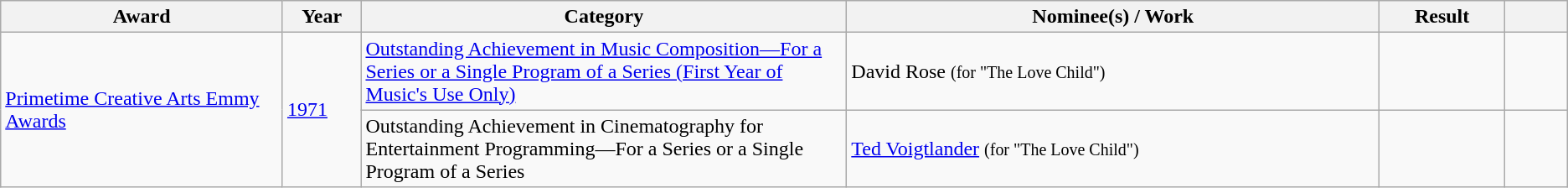<table class="wikitable sortable plainrowheaders">
<tr>
<th scope="col" style="width:18%;">Award</th>
<th scope="col" style="width:5%;">Year</th>
<th scope="col" style="width:31%;">Category</th>
<th scope="col" style="width:34%;">Nominee(s) / Work</th>
<th scope="col" style="width:8%;">Result</th>
<th scope="col" style="width:4%;" class="unsortable"></th>
</tr>
<tr>
<td rowspan="2"><a href='#'>Primetime Creative Arts Emmy Awards</a></td>
<td rowspan="2"><a href='#'>1971</a></td>
<td><a href='#'>Outstanding Achievement in Music Composition—For a Series or a Single Program of a Series (First Year of Music's Use Only)</a></td>
<td>David Rose <small>(for "The Love Child")</small></td>
<td></td>
<td style="text-align:center;"></td>
</tr>
<tr>
<td>Outstanding Achievement in Cinematography for Entertainment Programming—For a Series or a Single Program of a Series</td>
<td><a href='#'>Ted Voigtlander</a> <small>(for "The Love Child")</small></td>
<td></td>
<td style="text-align:center;"></td>
</tr>
</table>
